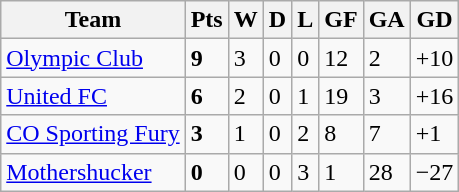<table class="wikitable">
<tr>
<th>Team</th>
<th>Pts</th>
<th>W</th>
<th>D</th>
<th>L</th>
<th>GF</th>
<th>GA</th>
<th>GD</th>
</tr>
<tr>
<td><a href='#'>Olympic Club</a></td>
<td><strong>9</strong></td>
<td>3</td>
<td>0</td>
<td>0</td>
<td>12</td>
<td>2</td>
<td>+10</td>
</tr>
<tr>
<td><a href='#'>United FC</a></td>
<td><strong>6</strong></td>
<td>2</td>
<td>0</td>
<td>1</td>
<td>19</td>
<td>3</td>
<td>+16</td>
</tr>
<tr>
<td><a href='#'>CO Sporting Fury</a></td>
<td><strong>3</strong></td>
<td>1</td>
<td>0</td>
<td>2</td>
<td>8</td>
<td>7</td>
<td>+1</td>
</tr>
<tr>
<td><a href='#'>Mothershucker</a></td>
<td><strong>0</strong></td>
<td>0</td>
<td>0</td>
<td>3</td>
<td>1</td>
<td>28</td>
<td>−27</td>
</tr>
</table>
